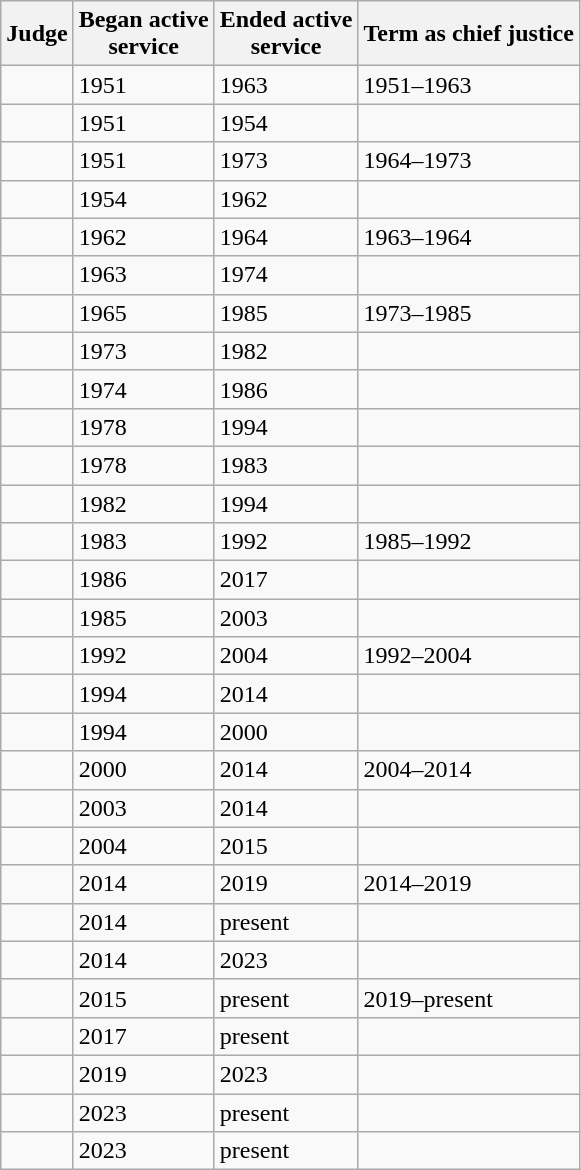<table class="sortable wikitable">
<tr>
<th>Judge</th>
<th>Began active<br>service</th>
<th>Ended active<br>service</th>
<th>Term as chief justice</th>
</tr>
<tr>
<td></td>
<td>1951</td>
<td>1963</td>
<td>1951–1963</td>
</tr>
<tr>
<td></td>
<td>1951</td>
<td>1954</td>
<td></td>
</tr>
<tr>
<td></td>
<td>1951</td>
<td>1973</td>
<td>1964–1973</td>
</tr>
<tr>
<td></td>
<td>1954</td>
<td>1962</td>
<td></td>
</tr>
<tr>
<td></td>
<td>1962</td>
<td>1964</td>
<td>1963–1964</td>
</tr>
<tr>
<td></td>
<td>1963</td>
<td>1974</td>
<td></td>
</tr>
<tr>
<td></td>
<td>1965</td>
<td>1985</td>
<td>1973–1985</td>
</tr>
<tr>
<td></td>
<td>1973</td>
<td>1982</td>
<td></td>
</tr>
<tr>
<td></td>
<td>1974</td>
<td>1986</td>
<td></td>
</tr>
<tr>
<td></td>
<td>1978</td>
<td>1994</td>
<td></td>
</tr>
<tr>
<td></td>
<td>1978</td>
<td>1983</td>
<td></td>
</tr>
<tr>
<td></td>
<td>1982</td>
<td>1994</td>
<td></td>
</tr>
<tr>
<td></td>
<td>1983</td>
<td>1992</td>
<td>1985–1992</td>
</tr>
<tr>
<td></td>
<td>1986</td>
<td>2017</td>
<td></td>
</tr>
<tr>
<td></td>
<td>1985</td>
<td>2003</td>
<td></td>
</tr>
<tr>
<td></td>
<td>1992</td>
<td>2004</td>
<td>1992–2004</td>
</tr>
<tr>
<td></td>
<td>1994</td>
<td>2014</td>
<td></td>
</tr>
<tr>
<td></td>
<td>1994</td>
<td>2000</td>
<td></td>
</tr>
<tr>
<td></td>
<td>2000</td>
<td>2014</td>
<td>2004–2014</td>
</tr>
<tr>
<td></td>
<td>2003</td>
<td>2014</td>
<td></td>
</tr>
<tr>
<td></td>
<td>2004</td>
<td>2015</td>
<td></td>
</tr>
<tr>
<td></td>
<td>2014</td>
<td>2019</td>
<td>2014–2019</td>
</tr>
<tr>
<td></td>
<td>2014</td>
<td>present</td>
<td></td>
</tr>
<tr>
<td></td>
<td>2014</td>
<td>2023</td>
<td></td>
</tr>
<tr>
<td></td>
<td>2015</td>
<td>present</td>
<td>2019–present</td>
</tr>
<tr>
<td></td>
<td>2017</td>
<td>present</td>
<td></td>
</tr>
<tr>
<td></td>
<td>2019</td>
<td>2023</td>
<td></td>
</tr>
<tr>
<td></td>
<td>2023</td>
<td>present</td>
<td></td>
</tr>
<tr>
<td></td>
<td>2023</td>
<td>present</td>
<td></td>
</tr>
</table>
